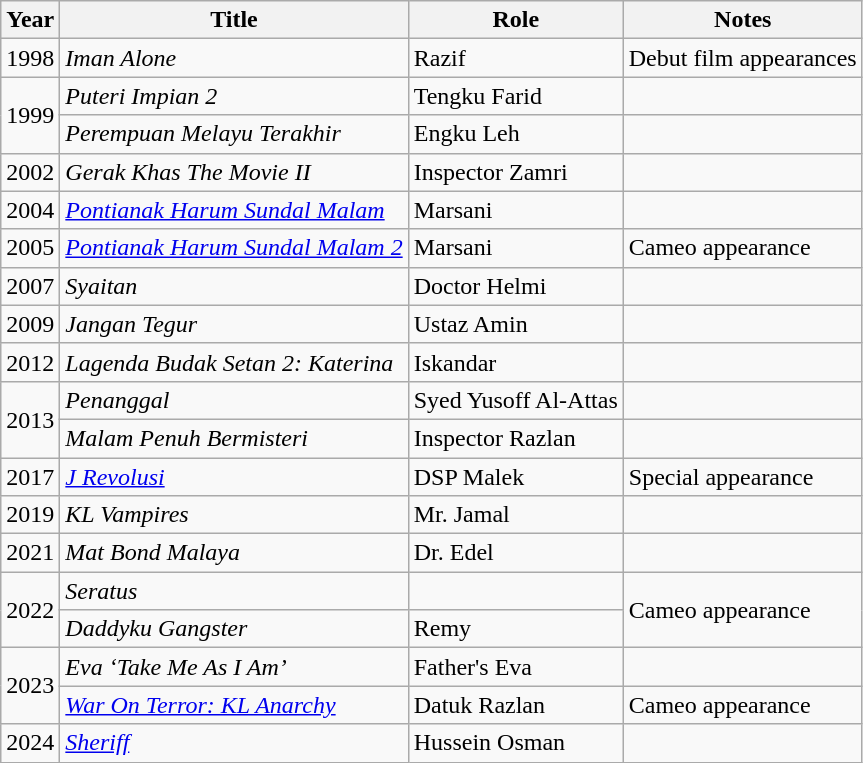<table class="wikitable">
<tr>
<th>Year</th>
<th>Title</th>
<th>Role</th>
<th>Notes</th>
</tr>
<tr>
<td>1998</td>
<td><em>Iman Alone</em></td>
<td>Razif</td>
<td>Debut film appearances</td>
</tr>
<tr>
<td rowspan="2">1999</td>
<td><em>Puteri Impian 2</em></td>
<td>Tengku Farid</td>
<td></td>
</tr>
<tr>
<td><em>Perempuan Melayu Terakhir</em></td>
<td>Engku Leh</td>
<td></td>
</tr>
<tr>
<td>2002</td>
<td><em>Gerak Khas The Movie II</em></td>
<td>Inspector Zamri</td>
<td></td>
</tr>
<tr>
<td>2004</td>
<td><em><a href='#'>Pontianak Harum Sundal Malam</a></em></td>
<td>Marsani</td>
<td></td>
</tr>
<tr>
<td>2005</td>
<td><em><a href='#'>Pontianak Harum Sundal Malam 2</a></em></td>
<td>Marsani</td>
<td>Cameo appearance</td>
</tr>
<tr>
<td>2007</td>
<td><em>Syaitan</em></td>
<td>Doctor Helmi</td>
<td></td>
</tr>
<tr>
<td>2009</td>
<td><em>Jangan Tegur</em></td>
<td>Ustaz Amin</td>
<td></td>
</tr>
<tr>
<td>2012</td>
<td><em>Lagenda Budak Setan 2: Katerina</em></td>
<td>Iskandar</td>
<td></td>
</tr>
<tr>
<td rowspan="2">2013</td>
<td><em>Penanggal</em></td>
<td>Syed Yusoff Al-Attas</td>
<td></td>
</tr>
<tr>
<td><em>Malam Penuh Bermisteri</em></td>
<td>Inspector Razlan</td>
<td></td>
</tr>
<tr>
<td>2017</td>
<td><em><a href='#'>J Revolusi</a></em></td>
<td>DSP Malek</td>
<td>Special appearance</td>
</tr>
<tr>
<td>2019</td>
<td><em>KL Vampires</em></td>
<td>Mr. Jamal</td>
<td></td>
</tr>
<tr>
<td>2021</td>
<td><em>Mat Bond Malaya</em></td>
<td>Dr. Edel</td>
<td></td>
</tr>
<tr>
<td rowspan="2">2022</td>
<td><em>Seratus</em></td>
<td></td>
<td rowspan="2">Cameo appearance</td>
</tr>
<tr>
<td><em>Daddyku Gangster</em></td>
<td>Remy</td>
</tr>
<tr>
<td rowspan="2">2023</td>
<td><em>Eva ‘Take Me As I Am’</em></td>
<td>Father's Eva</td>
<td></td>
</tr>
<tr>
<td><em><a href='#'>War On Terror: KL Anarchy</a></em></td>
<td>Datuk Razlan</td>
<td>Cameo appearance</td>
</tr>
<tr>
<td>2024</td>
<td><em><a href='#'>Sheriff</a></em></td>
<td>Hussein Osman</td>
<td></td>
</tr>
</table>
